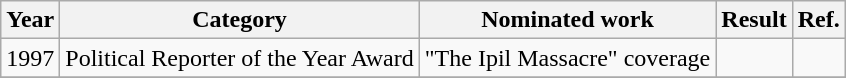<table class="wikitable plainrowheaders sortable">
<tr>
<th>Year</th>
<th>Category</th>
<th>Nominated work</th>
<th>Result</th>
<th>Ref.</th>
</tr>
<tr>
<td>1997</td>
<td>Political Reporter of the Year Award</td>
<td>"The Ipil Massacre" coverage</td>
<td></td>
<td></td>
</tr>
<tr>
</tr>
</table>
